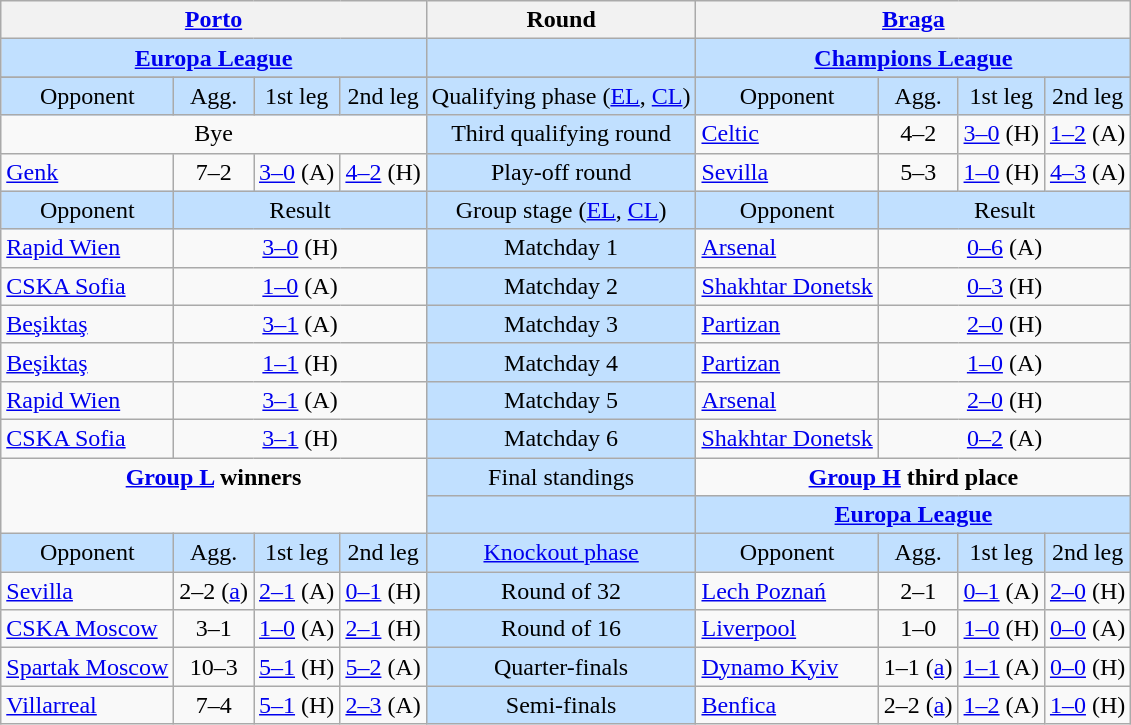<table class="wikitable" style="text-align: center;">
<tr>
<th colspan=4> <a href='#'>Porto</a></th>
<th>Round</th>
<th colspan=4> <a href='#'>Braga</a></th>
</tr>
<tr bgcolor=#c1e0ff>
<td colspan=4><strong><a href='#'>Europa League</a></strong></td>
<td></td>
<td colspan=4><strong><a href='#'>Champions League</a></strong></td>
</tr>
<tr>
</tr>
<tr bgcolor=#c1e0ff>
<td>Opponent</td>
<td>Agg.</td>
<td>1st leg</td>
<td>2nd leg</td>
<td>Qualifying phase (<a href='#'>EL</a>, <a href='#'>CL</a>)</td>
<td>Opponent</td>
<td>Agg.</td>
<td>1st leg</td>
<td>2nd leg</td>
</tr>
<tr>
<td colspan=4>Bye</td>
<td bgcolor=#c1e0ff>Third qualifying round</td>
<td align=left> <a href='#'>Celtic</a></td>
<td>4–2</td>
<td><a href='#'>3–0</a> (H)</td>
<td><a href='#'>1–2</a> (A)</td>
</tr>
<tr>
<td align=left> <a href='#'>Genk</a></td>
<td>7–2</td>
<td><a href='#'>3–0</a> (A)</td>
<td><a href='#'>4–2</a> (H)</td>
<td bgcolor=#c1e0ff>Play-off round</td>
<td align=left> <a href='#'>Sevilla</a></td>
<td>5–3</td>
<td><a href='#'>1–0</a> (H)</td>
<td><a href='#'>4–3</a> (A)</td>
</tr>
<tr bgcolor=#c1e0ff>
<td>Opponent</td>
<td colspan=3>Result</td>
<td>Group stage (<a href='#'>EL</a>, <a href='#'>CL</a>)</td>
<td>Opponent</td>
<td colspan=3>Result</td>
</tr>
<tr>
<td align=left> <a href='#'>Rapid Wien</a></td>
<td colspan=3><a href='#'>3–0</a> (H)</td>
<td bgcolor=#c1e0ff>Matchday 1</td>
<td align=left> <a href='#'>Arsenal</a></td>
<td colspan=3><a href='#'>0–6</a> (A)</td>
</tr>
<tr>
<td align=left> <a href='#'>CSKA Sofia</a></td>
<td colspan=3><a href='#'>1–0</a> (A)</td>
<td bgcolor=#c1e0ff>Matchday 2</td>
<td align=left> <a href='#'>Shakhtar Donetsk</a></td>
<td colspan=3><a href='#'>0–3</a> (H)</td>
</tr>
<tr>
<td align=left> <a href='#'>Beşiktaş</a></td>
<td colspan=3><a href='#'>3–1</a> (A)</td>
<td bgcolor=#c1e0ff>Matchday 3</td>
<td align=left> <a href='#'>Partizan</a></td>
<td colspan=3><a href='#'>2–0</a> (H)</td>
</tr>
<tr>
<td align=left> <a href='#'>Beşiktaş</a></td>
<td colspan=3><a href='#'>1–1</a> (H)</td>
<td bgcolor=#c1e0ff>Matchday 4</td>
<td align=left> <a href='#'>Partizan</a></td>
<td colspan=3><a href='#'>1–0</a> (A)</td>
</tr>
<tr>
<td align=left> <a href='#'>Rapid Wien</a></td>
<td colspan=3><a href='#'>3–1</a> (A)</td>
<td bgcolor=#c1e0ff>Matchday 5</td>
<td align=left> <a href='#'>Arsenal</a></td>
<td colspan=3><a href='#'>2–0</a> (H)</td>
</tr>
<tr>
<td align=left> <a href='#'>CSKA Sofia</a></td>
<td colspan=3><a href='#'>3–1</a> (H)</td>
<td bgcolor=#c1e0ff>Matchday 6</td>
<td align=left> <a href='#'>Shakhtar Donetsk</a></td>
<td colspan=3><a href='#'>0–2</a> (A)</td>
</tr>
<tr>
<td colspan=4 rowspan=2 align=center valign=top><strong><a href='#'>Group L</a> winners</strong><br></td>
<td bgcolor=#c1e0ff>Final standings</td>
<td colspan=4 align=center valign=top><strong><a href='#'>Group H</a> third place</strong><br></td>
</tr>
<tr bgcolor=#c1e0ff>
<td></td>
<td colspan=4><strong><a href='#'>Europa League</a></strong></td>
</tr>
<tr bgcolor=#c1e0ff>
<td>Opponent</td>
<td>Agg.</td>
<td>1st leg</td>
<td>2nd leg</td>
<td><a href='#'>Knockout phase</a></td>
<td>Opponent</td>
<td>Agg.</td>
<td>1st leg</td>
<td>2nd leg</td>
</tr>
<tr>
<td align=left> <a href='#'>Sevilla</a></td>
<td>2–2 (<a href='#'>a</a>)</td>
<td><a href='#'>2–1</a> (A)</td>
<td><a href='#'>0–1</a> (H)</td>
<td bgcolor=#c1e0ff>Round of 32</td>
<td align=left> <a href='#'>Lech Poznań</a></td>
<td>2–1</td>
<td><a href='#'>0–1</a> (A)</td>
<td><a href='#'>2–0</a> (H)</td>
</tr>
<tr>
<td align=left> <a href='#'>CSKA Moscow</a></td>
<td>3–1</td>
<td><a href='#'>1–0</a> (A)</td>
<td><a href='#'>2–1</a> (H)</td>
<td bgcolor=#c1e0ff>Round of 16</td>
<td align=left> <a href='#'>Liverpool</a></td>
<td>1–0</td>
<td><a href='#'>1–0</a> (H)</td>
<td><a href='#'>0–0</a> (A)</td>
</tr>
<tr>
<td align=left> <a href='#'>Spartak Moscow</a></td>
<td>10–3</td>
<td><a href='#'>5–1</a> (H)</td>
<td><a href='#'>5–2</a> (A)</td>
<td bgcolor=#c1e0ff>Quarter-finals</td>
<td align=left> <a href='#'>Dynamo Kyiv</a></td>
<td>1–1 (<a href='#'>a</a>)</td>
<td><a href='#'>1–1</a> (A)</td>
<td><a href='#'>0–0</a> (H)</td>
</tr>
<tr>
<td align=left> <a href='#'>Villarreal</a></td>
<td>7–4</td>
<td><a href='#'>5–1</a> (H)</td>
<td><a href='#'>2–3</a> (A)</td>
<td bgcolor=#c1e0ff>Semi-finals</td>
<td align=left> <a href='#'>Benfica</a></td>
<td>2–2 (<a href='#'>a</a>)</td>
<td><a href='#'>1–2</a> (A)</td>
<td><a href='#'>1–0</a> (H)</td>
</tr>
</table>
